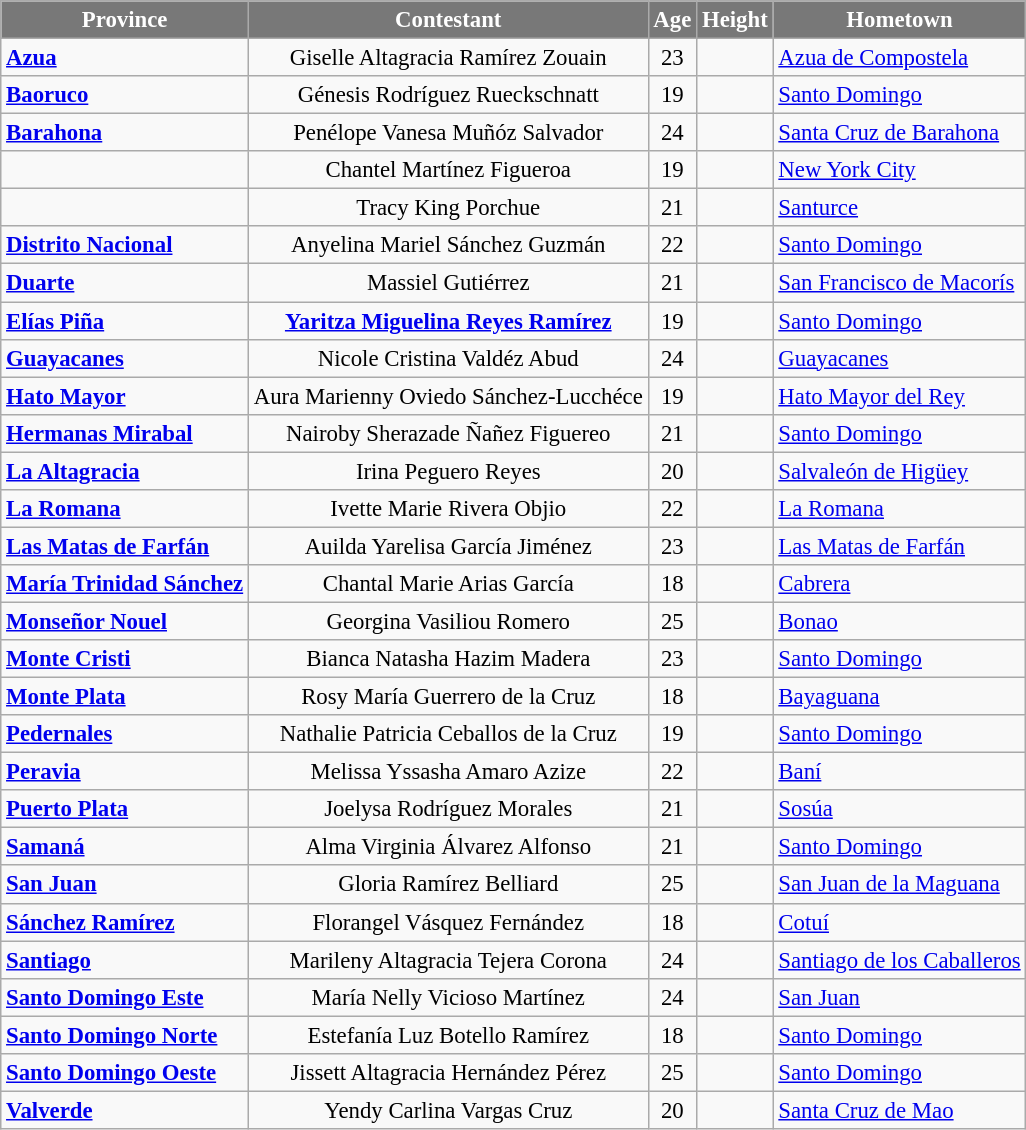<table class="wikitable sortable" style="font-size: 95%;">
<tr>
<th style="background-color:#787878;color:#FFFFFF;">Province</th>
<th style="background-color:#787878;color:#FFFFFF;">Contestant</th>
<th style="background-color:#787878;color:#FFFFFF;">Age</th>
<th style="background-color:#787878;color:#FFFFFF;">Height</th>
<th style="background-color:#787878;color:#FFFFFF;">Hometown</th>
</tr>
<tr>
<td><strong><a href='#'>Azua</a></strong></td>
<td style="text-align:center;">Giselle Altagracia Ramírez Zouain</td>
<td style="text-align:center;">23</td>
<td style="text-align:center;"></td>
<td><a href='#'>Azua de Compostela</a></td>
</tr>
<tr>
<td><strong><a href='#'>Baoruco</a></strong></td>
<td style="text-align:center;">Génesis Rodríguez Rueckschnatt</td>
<td style="text-align:center;">19</td>
<td style="text-align:center;"></td>
<td><a href='#'>Santo Domingo</a></td>
</tr>
<tr>
<td><strong><a href='#'>Barahona</a></strong></td>
<td style="text-align:center;">Penélope Vanesa Muñóz Salvador</td>
<td style="text-align:center;">24</td>
<td style="text-align:center;"></td>
<td><a href='#'>Santa Cruz de Barahona</a></td>
</tr>
<tr>
<td><strong></strong></td>
<td style="text-align:center;">Chantel  Martínez Figueroa</td>
<td style="text-align:center;">19</td>
<td style="text-align:center;"></td>
<td><a href='#'>New York City</a></td>
</tr>
<tr>
<td><strong></strong></td>
<td style="text-align:center;">Tracy King Porchue</td>
<td style="text-align:center;">21</td>
<td style="text-align:center;"></td>
<td><a href='#'>Santurce</a></td>
</tr>
<tr>
<td><strong> <a href='#'>Distrito Nacional</a></strong></td>
<td style="text-align:center;">Anyelina Mariel Sánchez Guzmán</td>
<td style="text-align:center;">22</td>
<td style="text-align:center;"></td>
<td><a href='#'>Santo Domingo</a></td>
</tr>
<tr>
<td><strong> <a href='#'>Duarte</a></strong></td>
<td style="text-align:center;">Massiel Gutiérrez</td>
<td style="text-align:center;">21</td>
<td style="text-align:center;"></td>
<td><a href='#'>San Francisco de Macorís</a></td>
</tr>
<tr>
<td><strong> <a href='#'>Elías Piña</a></strong></td>
<td style="text-align:center;"><strong><a href='#'>Yaritza Miguelina Reyes Ramírez</a></strong></td>
<td style="text-align:center;">19</td>
<td style="text-align:center;"></td>
<td><a href='#'>Santo Domingo</a></td>
</tr>
<tr>
<td><strong><a href='#'>Guayacanes</a></strong></td>
<td style="text-align:center;">Nicole Cristina Valdéz Abud</td>
<td style="text-align:center;">24</td>
<td style="text-align:center;"></td>
<td><a href='#'>Guayacanes</a></td>
</tr>
<tr>
<td><strong> <a href='#'>Hato Mayor</a></strong></td>
<td style="text-align:center;">Aura Marienny Oviedo Sánchez-Lucchéce</td>
<td style="text-align:center;">19</td>
<td style="text-align:center;"></td>
<td><a href='#'>Hato Mayor del Rey</a></td>
</tr>
<tr>
<td><strong> <a href='#'>Hermanas Mirabal</a></strong></td>
<td style="text-align:center;">Nairoby Sherazade Ñañez Figuereo</td>
<td style="text-align:center;">21</td>
<td style="text-align:center;"></td>
<td><a href='#'>Santo Domingo</a></td>
</tr>
<tr>
<td><strong> <a href='#'>La Altagracia</a></strong></td>
<td style="text-align:center;">Irina Peguero Reyes</td>
<td style="text-align:center;">20</td>
<td style="text-align:center;"></td>
<td><a href='#'>Salvaleón de Higüey</a></td>
</tr>
<tr>
<td><strong> <a href='#'>La Romana</a></strong></td>
<td style="text-align:center;">Ivette Marie Rivera Objio</td>
<td style="text-align:center;">22</td>
<td style="text-align:center;"></td>
<td><a href='#'>La Romana</a></td>
</tr>
<tr>
<td><strong><a href='#'>Las Matas de Farfán</a></strong></td>
<td style="text-align:center;">Auilda Yarelisa García Jiménez</td>
<td style="text-align:center;">23</td>
<td style="text-align:center;"></td>
<td><a href='#'>Las Matas de Farfán</a></td>
</tr>
<tr>
<td><strong><a href='#'>María Trinidad Sánchez</a></strong></td>
<td style="text-align:center;">Chantal Marie Arias García</td>
<td style="text-align:center;">18</td>
<td style="text-align:center;"></td>
<td><a href='#'>Cabrera</a></td>
</tr>
<tr>
<td><strong> <a href='#'>Monseñor Nouel</a></strong></td>
<td style="text-align:center;">Georgina Vasiliou Romero</td>
<td style="text-align:center;">25</td>
<td style="text-align:center;"></td>
<td><a href='#'>Bonao</a></td>
</tr>
<tr>
<td><strong><a href='#'>Monte Cristi</a></strong></td>
<td style="text-align:center;">Bianca Natasha Hazim Madera</td>
<td style="text-align:center;">23</td>
<td style="text-align:center;"></td>
<td><a href='#'>Santo Domingo</a></td>
</tr>
<tr>
<td><strong><a href='#'>Monte Plata</a></strong></td>
<td style="text-align:center;">Rosy María Guerrero de la Cruz</td>
<td style="text-align:center;">18</td>
<td style="text-align:center;"></td>
<td><a href='#'>Bayaguana</a></td>
</tr>
<tr>
<td><strong><a href='#'>Pedernales</a></strong></td>
<td style="text-align:center;">Nathalie Patricia Ceballos de la Cruz</td>
<td style="text-align:center;">19</td>
<td style="text-align:center;"></td>
<td><a href='#'>Santo Domingo</a></td>
</tr>
<tr>
<td><strong> <a href='#'>Peravia</a></strong></td>
<td style="text-align:center;">Melissa Yssasha Amaro Azize</td>
<td style="text-align:center;">22</td>
<td style="text-align:center;"></td>
<td><a href='#'>Baní</a></td>
</tr>
<tr>
<td><strong> <a href='#'>Puerto Plata</a></strong></td>
<td style="text-align:center;">Joelysa Rodríguez Morales</td>
<td style="text-align:center;">21</td>
<td style="text-align:center;"></td>
<td><a href='#'>Sosúa</a></td>
</tr>
<tr>
<td><strong><a href='#'>Samaná</a></strong></td>
<td style="text-align:center;">Alma Virginia Álvarez Alfonso</td>
<td style="text-align:center;">21</td>
<td style="text-align:center;"></td>
<td><a href='#'>Santo Domingo</a></td>
</tr>
<tr>
<td><strong><a href='#'>San Juan</a></strong></td>
<td style="text-align:center;">Gloria Ramírez Belliard</td>
<td style="text-align:center;">25</td>
<td style="text-align:center;"></td>
<td><a href='#'>San Juan de la Maguana</a></td>
</tr>
<tr>
<td><strong><a href='#'>Sánchez Ramírez</a></strong></td>
<td style="text-align:center;">Florangel Vásquez Fernández</td>
<td style="text-align:center;">18</td>
<td style="text-align:center;"></td>
<td><a href='#'>Cotuí</a></td>
</tr>
<tr>
<td><strong><a href='#'>Santiago</a></strong></td>
<td style="text-align:center;">Marileny Altagracia Tejera Corona</td>
<td style="text-align:center;">24</td>
<td style="text-align:center;"></td>
<td><a href='#'>Santiago de los Caballeros</a></td>
</tr>
<tr>
<td><strong> <a href='#'>Santo Domingo Este</a></strong></td>
<td style="text-align:center;">María Nelly Vicioso Martínez</td>
<td style="text-align:center;">24</td>
<td style="text-align:center;"></td>
<td><a href='#'>San Juan</a></td>
</tr>
<tr>
<td><strong> <a href='#'>Santo Domingo Norte</a></strong></td>
<td style="text-align:center;">Estefanía Luz Botello Ramírez</td>
<td style="text-align:center;">18</td>
<td style="text-align:center;"></td>
<td><a href='#'>Santo Domingo</a></td>
</tr>
<tr>
<td><strong> <a href='#'>Santo Domingo Oeste</a></strong></td>
<td style="text-align:center;">Jissett Altagracia Hernández Pérez</td>
<td style="text-align:center;">25</td>
<td style="text-align:center;"></td>
<td><a href='#'>Santo Domingo</a></td>
</tr>
<tr>
<td><strong><a href='#'>Valverde</a></strong></td>
<td style="text-align:center;">Yendy Carlina Vargas Cruz</td>
<td style="text-align:center;">20</td>
<td style="text-align:center;"></td>
<td><a href='#'>Santa Cruz de Mao</a></td>
</tr>
</table>
